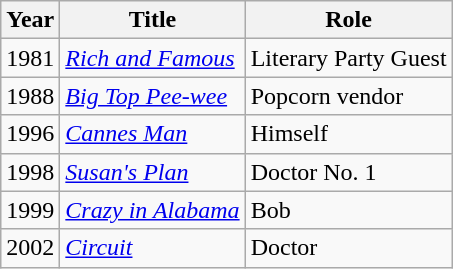<table class="wikitable sortable">
<tr>
<th>Year</th>
<th>Title</th>
<th>Role</th>
</tr>
<tr>
<td>1981</td>
<td><em><a href='#'>Rich and Famous</a></em></td>
<td>Literary Party Guest</td>
</tr>
<tr>
<td>1988</td>
<td><em><a href='#'>Big Top Pee-wee</a></em></td>
<td>Popcorn vendor</td>
</tr>
<tr>
<td>1996</td>
<td><em><a href='#'>Cannes Man</a></em></td>
<td>Himself</td>
</tr>
<tr>
<td>1998</td>
<td><em><a href='#'>Susan's Plan</a></em></td>
<td>Doctor No. 1</td>
</tr>
<tr>
<td>1999</td>
<td><em><a href='#'>Crazy in Alabama</a></em></td>
<td>Bob</td>
</tr>
<tr>
<td>2002</td>
<td><em><a href='#'>Circuit</a></em></td>
<td>Doctor</td>
</tr>
</table>
